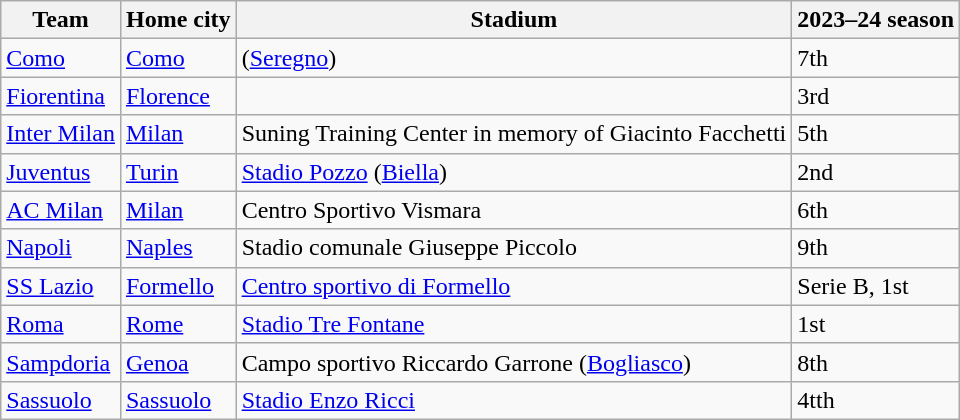<table class="wikitable sortable">
<tr>
<th>Team</th>
<th>Home city</th>
<th>Stadium</th>
<th>2023–24 season</th>
</tr>
<tr>
<td><a href='#'>Como</a></td>
<td><a href='#'>Como</a></td>
<td> (<a href='#'>Seregno</a>)</td>
<td>7th</td>
</tr>
<tr>
<td><a href='#'>Fiorentina</a></td>
<td><a href='#'>Florence</a></td>
<td></td>
<td>3rd</td>
</tr>
<tr>
<td><a href='#'>Inter Milan</a></td>
<td><a href='#'>Milan</a></td>
<td>Suning Training Center in memory of Giacinto Facchetti</td>
<td>5th</td>
</tr>
<tr>
<td><a href='#'>Juventus</a></td>
<td><a href='#'>Turin</a></td>
<td><a href='#'>Stadio Pozzo</a> (<a href='#'>Biella</a>)</td>
<td>2nd</td>
</tr>
<tr>
<td><a href='#'>AC Milan</a></td>
<td><a href='#'>Milan</a></td>
<td>Centro Sportivo Vismara</td>
<td>6th</td>
</tr>
<tr>
<td><a href='#'>Napoli</a></td>
<td><a href='#'>Naples</a></td>
<td>Stadio comunale Giuseppe Piccolo</td>
<td>9th</td>
</tr>
<tr>
<td><a href='#'>SS Lazio</a></td>
<td><a href='#'>Formello</a></td>
<td><a href='#'>Centro sportivo di Formello</a></td>
<td>Serie B, 1st</td>
</tr>
<tr>
<td><a href='#'>Roma</a></td>
<td><a href='#'>Rome</a></td>
<td><a href='#'>Stadio Tre Fontane</a></td>
<td>1st</td>
</tr>
<tr>
<td><a href='#'>Sampdoria</a></td>
<td><a href='#'>Genoa</a></td>
<td>Campo sportivo Riccardo Garrone (<a href='#'>Bogliasco</a>)</td>
<td>8th</td>
</tr>
<tr>
<td><a href='#'>Sassuolo</a></td>
<td><a href='#'>Sassuolo</a></td>
<td><a href='#'>Stadio Enzo Ricci</a></td>
<td>4tth</td>
</tr>
</table>
